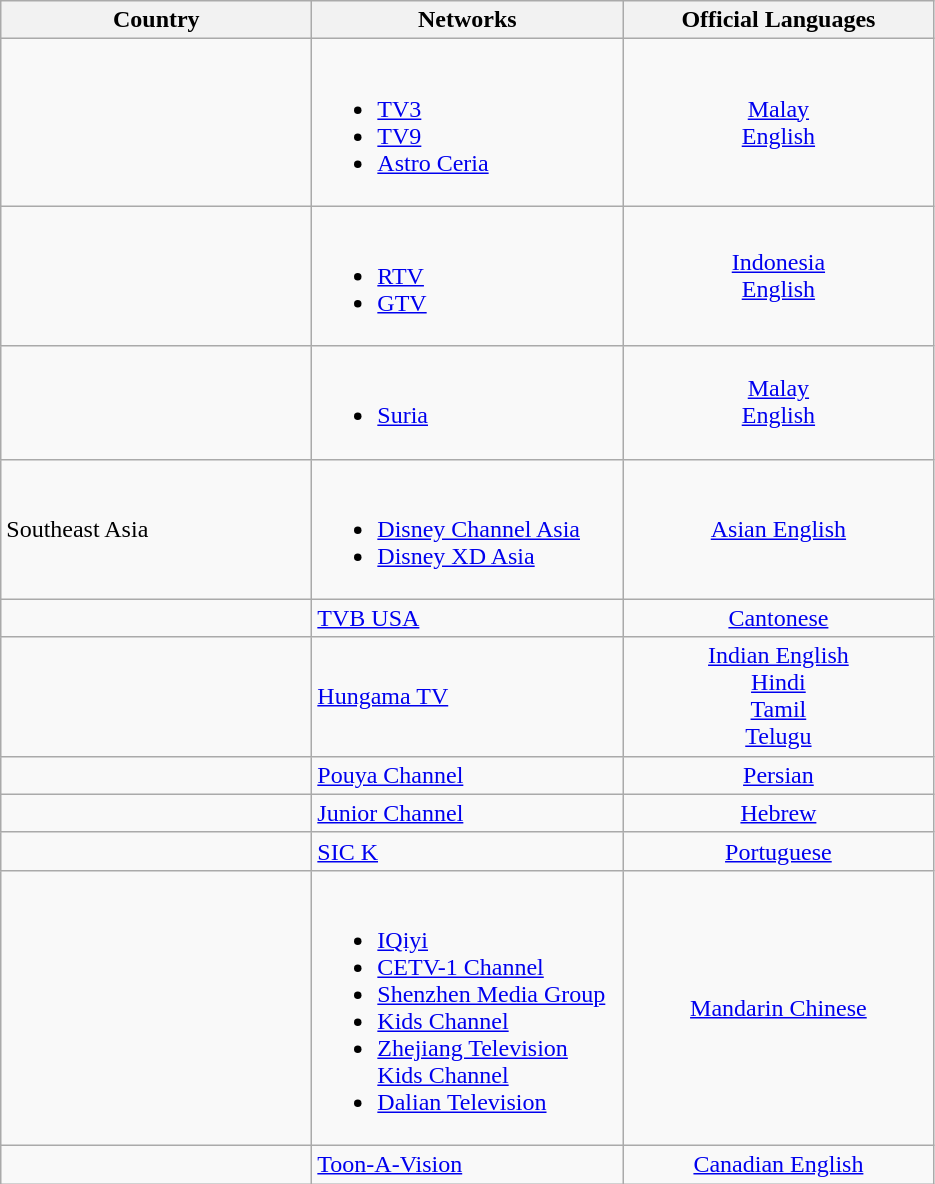<table class=wikitable>
<tr>
<th width=200>Country</th>
<th width=200>Networks</th>
<th width=200>Official Languages</th>
</tr>
<tr>
<td></td>
<td><br><ul><li><a href='#'>TV3</a></li><li><a href='#'>TV9</a></li><li><a href='#'>Astro Ceria</a></li></ul></td>
<td align="center"><a href='#'>Malay</a><br><a href='#'>English</a></td>
</tr>
<tr>
<td></td>
<td><br><ul><li><a href='#'>RTV</a></li><li><a href='#'>GTV</a></li></ul></td>
<td align="center"><a href='#'>Indonesia</a><br><a href='#'>English</a></td>
</tr>
<tr>
<td></td>
<td><br><ul><li><a href='#'>Suria</a></li></ul></td>
<td align="center"><a href='#'>Malay</a><br><a href='#'>English</a></td>
</tr>
<tr>
<td>Southeast Asia</td>
<td><br><ul><li><a href='#'>Disney Channel Asia</a></li><li><a href='#'>Disney XD Asia</a></li></ul></td>
<td align="center"><a href='#'>Asian English</a></td>
</tr>
<tr>
<td></td>
<td><a href='#'>TVB USA</a></td>
<td align="center"><a href='#'>Cantonese</a></td>
</tr>
<tr>
<td></td>
<td><a href='#'>Hungama TV</a></td>
<td align="center"><a href='#'>Indian English</a><br><a href='#'>Hindi</a><br><a href='#'>Tamil</a><br><a href='#'>Telugu</a></td>
</tr>
<tr>
<td></td>
<td><a href='#'>Pouya Channel</a></td>
<td align="center"><a href='#'>Persian</a></td>
</tr>
<tr>
<td></td>
<td><a href='#'>Junior Channel</a></td>
<td align="center"><a href='#'>Hebrew</a></td>
</tr>
<tr>
<td></td>
<td><a href='#'>SIC K</a></td>
<td align="center"><a href='#'>Portuguese</a></td>
</tr>
<tr>
<td></td>
<td><br><ul><li><a href='#'>IQiyi</a></li><li><a href='#'>CETV-1 Channel</a></li><li><a href='#'>Shenzhen Media Group</a></li><li><a href='#'>Kids Channel</a></li><li><a href='#'>Zhejiang Television Kids Channel</a></li><li><a href='#'>Dalian Television</a></li></ul></td>
<td align="center"><a href='#'>Mandarin Chinese</a></td>
</tr>
<tr>
<td></td>
<td><a href='#'>Toon-A-Vision</a></td>
<td align="center"><a href='#'>Canadian English</a></td>
</tr>
</table>
